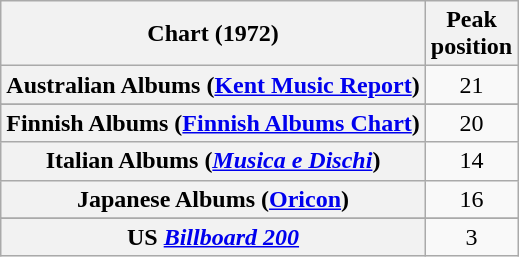<table class="wikitable sortable plainrowheaders">
<tr>
<th>Chart (1972)</th>
<th>Peak<br>position</th>
</tr>
<tr>
<th scope="row">Australian Albums (<a href='#'>Kent Music Report</a>)</th>
<td align="center">21</td>
</tr>
<tr>
</tr>
<tr>
</tr>
<tr>
</tr>
<tr>
<th scope="row">Finnish Albums (<a href='#'>Finnish Albums Chart</a>)</th>
<td align="center">20</td>
</tr>
<tr>
<th scope="row">Italian Albums (<em><a href='#'>Musica e Dischi</a></em>)</th>
<td align="center">14</td>
</tr>
<tr>
<th scope="row">Japanese Albums (<a href='#'>Oricon</a>)</th>
<td align="center">16</td>
</tr>
<tr>
</tr>
<tr>
<th scope="row">US <em><a href='#'>Billboard 200</a></em></th>
<td align="center">3</td>
</tr>
</table>
